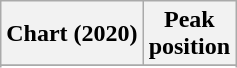<table class="wikitable sortable plainrowheaders" style="text-align:center">
<tr>
<th scope="col">Chart (2020)</th>
<th scope="col">Peak<br>position</th>
</tr>
<tr>
</tr>
<tr>
</tr>
<tr>
</tr>
<tr>
</tr>
</table>
